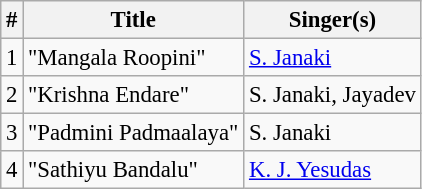<table class="wikitable" style="font-size:95%;">
<tr>
<th>#</th>
<th>Title</th>
<th>Singer(s)</th>
</tr>
<tr>
<td>1</td>
<td>"Mangala Roopini"</td>
<td><a href='#'>S. Janaki</a></td>
</tr>
<tr>
<td>2</td>
<td>"Krishna Endare"</td>
<td>S. Janaki, Jayadev</td>
</tr>
<tr>
<td>3</td>
<td>"Padmini Padmaalaya"</td>
<td>S. Janaki</td>
</tr>
<tr>
<td>4</td>
<td>"Sathiyu Bandalu"</td>
<td><a href='#'>K. J. Yesudas</a></td>
</tr>
</table>
